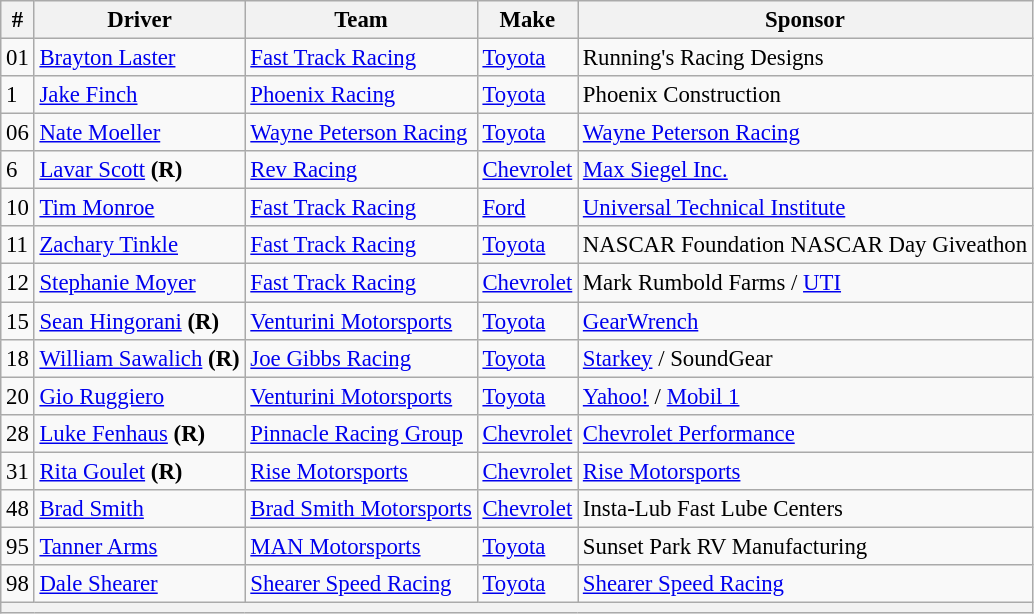<table class="wikitable" style="font-size: 95%;">
<tr>
<th>#</th>
<th>Driver</th>
<th>Team</th>
<th>Make</th>
<th>Sponsor</th>
</tr>
<tr>
<td>01</td>
<td><a href='#'>Brayton Laster</a></td>
<td><a href='#'>Fast Track Racing</a></td>
<td><a href='#'>Toyota</a></td>
<td>Running's Racing Designs</td>
</tr>
<tr>
<td>1</td>
<td><a href='#'>Jake Finch</a></td>
<td><a href='#'>Phoenix Racing</a></td>
<td><a href='#'>Toyota</a></td>
<td>Phoenix Construction</td>
</tr>
<tr>
<td>06</td>
<td><a href='#'>Nate Moeller</a></td>
<td><a href='#'>Wayne Peterson Racing</a></td>
<td><a href='#'>Toyota</a></td>
<td><a href='#'>Wayne Peterson Racing</a></td>
</tr>
<tr>
<td>6</td>
<td><a href='#'>Lavar Scott</a> <strong>(R)</strong></td>
<td><a href='#'>Rev Racing</a></td>
<td><a href='#'>Chevrolet</a></td>
<td><a href='#'>Max Siegel Inc.</a></td>
</tr>
<tr>
<td>10</td>
<td><a href='#'>Tim Monroe</a></td>
<td><a href='#'>Fast Track Racing</a></td>
<td><a href='#'>Ford</a></td>
<td><a href='#'>Universal Technical Institute</a></td>
</tr>
<tr>
<td>11</td>
<td><a href='#'>Zachary Tinkle</a></td>
<td><a href='#'>Fast Track Racing</a></td>
<td><a href='#'>Toyota</a></td>
<td nowrap="">NASCAR Foundation NASCAR Day Giveathon</td>
</tr>
<tr>
<td>12</td>
<td><a href='#'>Stephanie Moyer</a></td>
<td><a href='#'>Fast Track Racing</a></td>
<td><a href='#'>Chevrolet</a></td>
<td>Mark Rumbold Farms / <a href='#'>UTI</a></td>
</tr>
<tr>
<td>15</td>
<td><a href='#'>Sean Hingorani</a> <strong>(R)</strong></td>
<td><a href='#'>Venturini Motorsports</a></td>
<td><a href='#'>Toyota</a></td>
<td><a href='#'>GearWrench</a></td>
</tr>
<tr>
<td>18</td>
<td><a href='#'>William Sawalich</a> <strong>(R)</strong></td>
<td nowrap=""><a href='#'>Joe Gibbs Racing</a></td>
<td><a href='#'>Toyota</a></td>
<td><a href='#'>Starkey</a> / SoundGear</td>
</tr>
<tr>
<td>20</td>
<td><a href='#'>Gio Ruggiero</a></td>
<td><a href='#'>Venturini Motorsports</a></td>
<td><a href='#'>Toyota</a></td>
<td><a href='#'>Yahoo!</a> / <a href='#'>Mobil 1</a></td>
</tr>
<tr>
<td>28</td>
<td><a href='#'>Luke Fenhaus</a> <strong>(R)</strong></td>
<td><a href='#'>Pinnacle Racing Group</a></td>
<td><a href='#'>Chevrolet</a></td>
<td><a href='#'>Chevrolet Performance</a></td>
</tr>
<tr>
<td>31</td>
<td><a href='#'>Rita Goulet</a> <strong>(R)</strong></td>
<td><a href='#'>Rise Motorsports</a></td>
<td><a href='#'>Chevrolet</a></td>
<td><a href='#'>Rise Motorsports</a></td>
</tr>
<tr>
<td>48</td>
<td nowrap=""><a href='#'>Brad Smith</a></td>
<td><a href='#'>Brad Smith Motorsports</a></td>
<td><a href='#'>Chevrolet</a></td>
<td>Insta-Lub Fast Lube Centers</td>
</tr>
<tr>
<td>95</td>
<td><a href='#'>Tanner Arms</a></td>
<td><a href='#'>MAN Motorsports</a></td>
<td><a href='#'>Toyota</a></td>
<td>Sunset Park RV Manufacturing</td>
</tr>
<tr>
<td>98</td>
<td nowrap=""><a href='#'>Dale Shearer</a></td>
<td><a href='#'>Shearer Speed Racing</a></td>
<td><a href='#'>Toyota</a></td>
<td><a href='#'>Shearer Speed Racing</a></td>
</tr>
<tr>
<th colspan="5"></th>
</tr>
</table>
